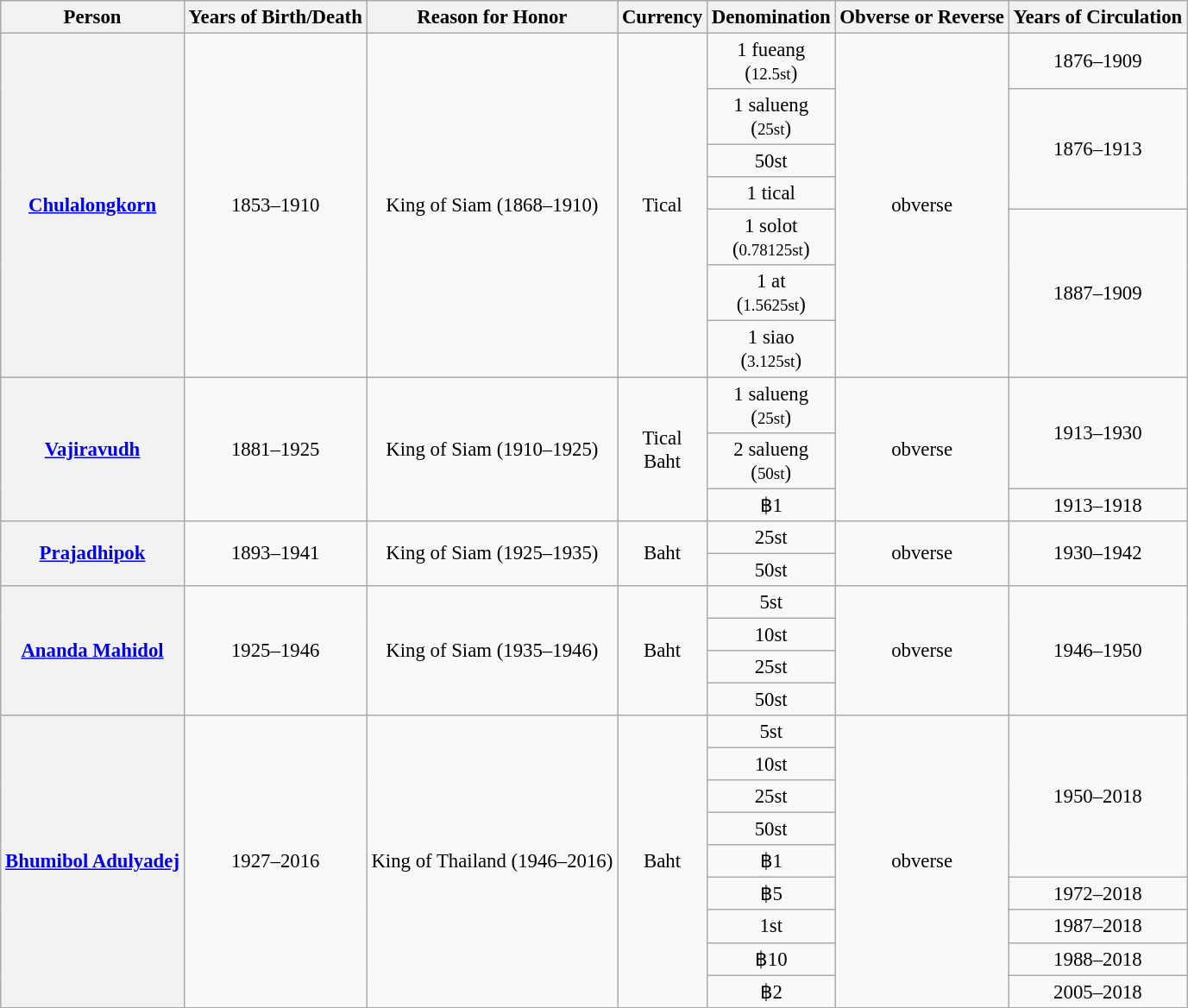<table class="wikitable" style="font-size:95%; text-align:center;">
<tr>
<th>Person</th>
<th>Years of Birth/Death</th>
<th>Reason for Honor</th>
<th>Currency</th>
<th>Denomination</th>
<th>Obverse or Reverse</th>
<th>Years of Circulation</th>
</tr>
<tr>
<th rowspan="7"><a href='#'>Chulalongkorn</a></th>
<td rowspan="7">1853–1910</td>
<td rowspan="7">King of Siam (1868–1910)</td>
<td rowspan="7">Tical</td>
<td>1 fueang<br>(<small>12.5st</small>)</td>
<td rowspan="7">obverse</td>
<td>1876–1909</td>
</tr>
<tr>
<td>1 salueng<br>(<small>25st</small>)</td>
<td rowspan="3">1876–1913</td>
</tr>
<tr>
<td>50st</td>
</tr>
<tr>
<td>1 tical</td>
</tr>
<tr>
<td>1 solot<br>(<small>0.78125st</small>)</td>
<td rowspan="3">1887–1909</td>
</tr>
<tr>
<td>1 at<br>(<small>1.5625st</small>)</td>
</tr>
<tr>
<td>1 siao<br>(<small>3.125st</small>)</td>
</tr>
<tr>
<th rowspan="3"><a href='#'>Vajiravudh</a></th>
<td rowspan="3">1881–1925</td>
<td rowspan="3">King of Siam (1910–1925)</td>
<td rowspan="3">Tical<br>Baht</td>
<td>1 salueng<br>(<small>25st</small>)</td>
<td rowspan="3">obverse</td>
<td rowspan="2">1913–1930</td>
</tr>
<tr>
<td>2 salueng<br>(<small>50st</small>)</td>
</tr>
<tr>
<td>฿1</td>
<td>1913–1918</td>
</tr>
<tr>
<th rowspan="2"><a href='#'>Prajadhipok</a></th>
<td rowspan="2">1893–1941</td>
<td rowspan="2">King of Siam (1925–1935)</td>
<td rowspan="2">Baht</td>
<td>25st</td>
<td rowspan="2">obverse</td>
<td rowspan="2">1930–1942</td>
</tr>
<tr>
<td>50st</td>
</tr>
<tr>
<th rowspan="4"><a href='#'>Ananda Mahidol</a></th>
<td rowspan="4">1925–1946</td>
<td rowspan="4">King of Siam (1935–1946)</td>
<td rowspan="4">Baht</td>
<td>5st</td>
<td rowspan="4">obverse</td>
<td rowspan="4">1946–1950</td>
</tr>
<tr>
<td>10st</td>
</tr>
<tr>
<td>25st</td>
</tr>
<tr>
<td>50st</td>
</tr>
<tr>
<th rowspan="9"><a href='#'>Bhumibol Adulyadej</a></th>
<td rowspan="9">1927–2016</td>
<td rowspan="9">King of Thailand (1946–2016)</td>
<td rowspan="9">Baht</td>
<td>5st</td>
<td rowspan="9">obverse</td>
<td rowspan="5">1950–2018</td>
</tr>
<tr>
<td>10st</td>
</tr>
<tr>
<td>25st</td>
</tr>
<tr>
<td>50st</td>
</tr>
<tr>
<td>฿1</td>
</tr>
<tr>
<td>฿5</td>
<td>1972–2018</td>
</tr>
<tr>
<td>1st</td>
<td>1987–2018</td>
</tr>
<tr>
<td>฿10</td>
<td>1988–2018</td>
</tr>
<tr>
<td>฿2</td>
<td>2005–2018</td>
</tr>
</table>
